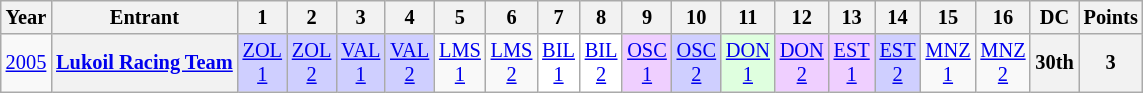<table class="wikitable" style="text-align:center; font-size:85%">
<tr>
<th>Year</th>
<th>Entrant</th>
<th>1</th>
<th>2</th>
<th>3</th>
<th>4</th>
<th>5</th>
<th>6</th>
<th>7</th>
<th>8</th>
<th>9</th>
<th>10</th>
<th>11</th>
<th>12</th>
<th>13</th>
<th>14</th>
<th>15</th>
<th>16</th>
<th>DC</th>
<th>Points</th>
</tr>
<tr>
<td><a href='#'>2005</a></td>
<th nowrap><a href='#'>Lukoil Racing Team</a></th>
<td style="background:#cfcfff;"><a href='#'>ZOL<br>1</a><br></td>
<td style="background:#cfcfff;"><a href='#'>ZOL<br>2</a><br></td>
<td style="background:#cfcfff;"><a href='#'>VAL<br>1</a><br></td>
<td style="background:#cfcfff;"><a href='#'>VAL<br>2</a><br></td>
<td style="background:#;"><a href='#'>LMS<br>1</a></td>
<td style="background:#;"><a href='#'>LMS<br>2</a></td>
<td style="background:#ffffff;"><a href='#'>BIL<br>1</a><br></td>
<td style="background:#ffffff;"><a href='#'>BIL<br>2</a><br></td>
<td style="background:#efcfff;"><a href='#'>OSC<br>1</a><br></td>
<td style="background:#cfcfff;"><a href='#'>OSC<br>2</a><br></td>
<td style="background:#dfffdf;"><a href='#'>DON<br>1</a><br></td>
<td style="background:#efcfff;"><a href='#'>DON<br>2</a><br></td>
<td style="background:#efcfff;"><a href='#'>EST<br>1</a><br></td>
<td style="background:#cfcfff;"><a href='#'>EST<br>2</a><br></td>
<td style="background:#;"><a href='#'>MNZ<br>1</a></td>
<td style="background:#;"><a href='#'>MNZ<br>2</a></td>
<th>30th</th>
<th>3</th>
</tr>
</table>
